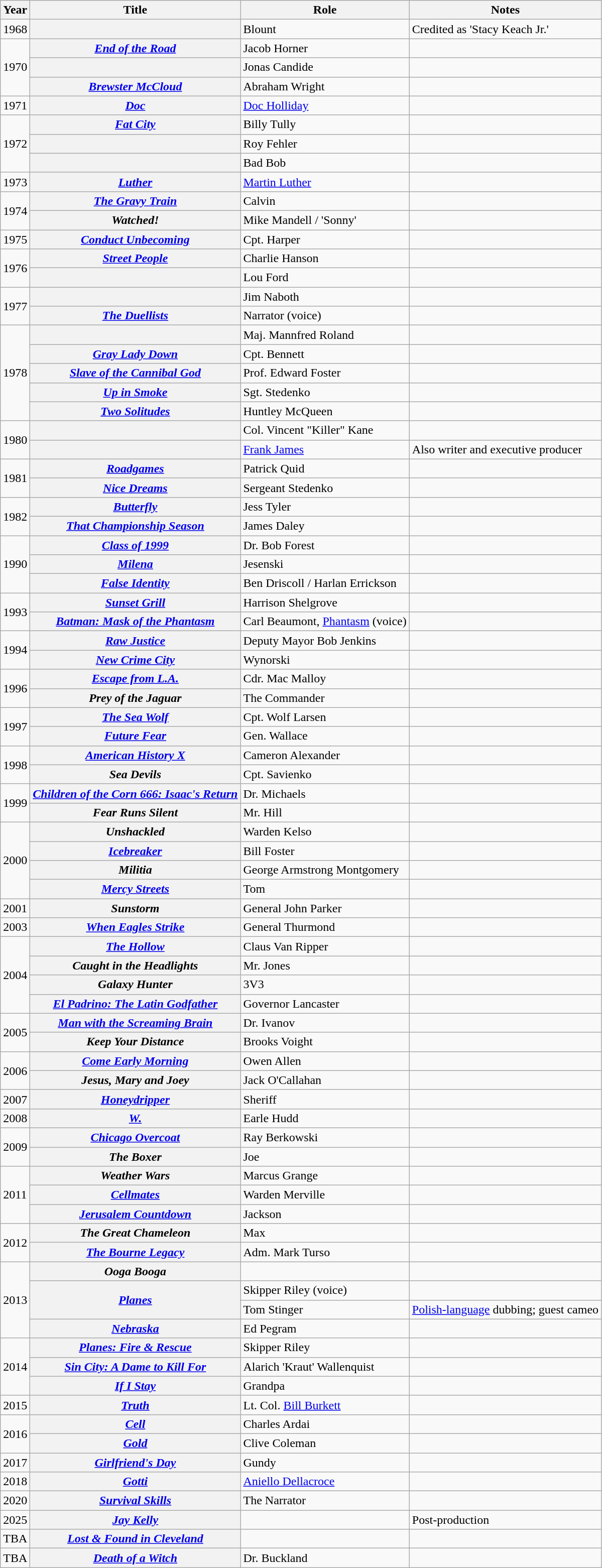<table class="wikitable plainrowheaders sortable">
<tr>
<th scope="col">Year</th>
<th scope="col">Title</th>
<th scope="col">Role</th>
<th scope="col" class="unsortable">Notes</th>
</tr>
<tr>
<td>1968</td>
<th scope="row"><em></em></th>
<td>Blount</td>
<td>Credited as 'Stacy Keach Jr.'</td>
</tr>
<tr>
<td rowspan="3">1970</td>
<th scope="row"><em><a href='#'>End of the Road</a></em></th>
<td>Jacob Horner</td>
<td></td>
</tr>
<tr>
<th scope="row"><em></em></th>
<td>Jonas Candide</td>
<td></td>
</tr>
<tr>
<th scope="row"><em><a href='#'>Brewster McCloud</a></em></th>
<td>Abraham Wright</td>
<td></td>
</tr>
<tr>
<td>1971</td>
<th scope="row"><em><a href='#'>Doc</a></em></th>
<td><a href='#'>Doc Holliday</a></td>
<td></td>
</tr>
<tr>
<td rowspan="3">1972</td>
<th scope="row"><em><a href='#'>Fat City</a></em></th>
<td>Billy Tully</td>
<td></td>
</tr>
<tr>
<th scope="row"><em></em></th>
<td>Roy Fehler</td>
<td></td>
</tr>
<tr>
<th scope="row"><em></em></th>
<td>Bad Bob</td>
<td></td>
</tr>
<tr>
<td>1973</td>
<th scope="row"><em><a href='#'>Luther</a></em></th>
<td><a href='#'>Martin Luther</a></td>
<td></td>
</tr>
<tr>
<td rowspan="2">1974</td>
<th scope="row"><em><a href='#'>The Gravy Train</a></em></th>
<td>Calvin</td>
<td></td>
</tr>
<tr>
<th scope="row"><em>Watched!</em></th>
<td>Mike Mandell / 'Sonny'</td>
<td></td>
</tr>
<tr>
<td>1975</td>
<th scope="row"><em><a href='#'>Conduct Unbecoming</a></em></th>
<td>Cpt. Harper</td>
<td></td>
</tr>
<tr>
<td rowspan="2">1976</td>
<th scope="row"><em><a href='#'>Street People</a></em></th>
<td>Charlie Hanson</td>
<td></td>
</tr>
<tr>
<th scope="row"><em></em></th>
<td>Lou Ford</td>
<td></td>
</tr>
<tr>
<td rowspan="2">1977</td>
<th scope="row"><em></em></th>
<td>Jim Naboth</td>
<td></td>
</tr>
<tr>
<th scope="row"><em><a href='#'>The Duellists</a></em></th>
<td>Narrator (voice)</td>
<td></td>
</tr>
<tr>
<td rowspan="5">1978</td>
<th scope="row"><em></em></th>
<td>Maj. Mannfred Roland</td>
<td></td>
</tr>
<tr>
<th scope="row"><em><a href='#'>Gray Lady Down</a></em></th>
<td>Cpt. Bennett</td>
<td></td>
</tr>
<tr>
<th scope="row"><em><a href='#'>Slave of the Cannibal God</a></em></th>
<td>Prof. Edward Foster</td>
<td></td>
</tr>
<tr>
<th scope="row"><em><a href='#'>Up in Smoke</a></em></th>
<td>Sgt. Stedenko</td>
<td></td>
</tr>
<tr>
<th scope="row"><em><a href='#'>Two Solitudes</a></em></th>
<td>Huntley McQueen</td>
<td></td>
</tr>
<tr>
<td rowspan="2">1980</td>
<th scope="row"><em></em></th>
<td>Col. Vincent "Killer" Kane</td>
<td></td>
</tr>
<tr>
<th scope="row"><em></em></th>
<td><a href='#'>Frank James</a></td>
<td>Also writer and executive producer</td>
</tr>
<tr>
<td rowspan="2">1981</td>
<th scope="row"><em><a href='#'>Roadgames</a></em></th>
<td>Patrick Quid</td>
<td></td>
</tr>
<tr>
<th scope="row"><em><a href='#'>Nice Dreams</a></em></th>
<td>Sergeant Stedenko</td>
<td></td>
</tr>
<tr>
<td rowspan="2">1982</td>
<th scope="row"><em><a href='#'>Butterfly</a></em></th>
<td>Jess Tyler</td>
<td></td>
</tr>
<tr>
<th scope="row"><em><a href='#'>That Championship Season</a></em></th>
<td>James Daley</td>
<td></td>
</tr>
<tr>
<td rowspan="3">1990</td>
<th scope="row"><em><a href='#'>Class of 1999</a></em></th>
<td>Dr. Bob Forest</td>
<td></td>
</tr>
<tr>
<th scope="row"><em><a href='#'>Milena</a></em></th>
<td>Jesenski</td>
<td></td>
</tr>
<tr>
<th scope="row"><em><a href='#'>False Identity</a></em></th>
<td>Ben Driscoll / Harlan Errickson</td>
<td></td>
</tr>
<tr>
<td rowspan="2">1993</td>
<th scope="row"><em><a href='#'>Sunset Grill</a></em></th>
<td>Harrison Shelgrove</td>
<td></td>
</tr>
<tr>
<th scope="row"><em><a href='#'>Batman: Mask of the Phantasm</a></em></th>
<td>Carl Beaumont, <a href='#'>Phantasm</a> (voice)</td>
<td></td>
</tr>
<tr>
<td rowspan="2">1994</td>
<th scope="row"><em><a href='#'>Raw Justice</a></em></th>
<td>Deputy Mayor Bob Jenkins</td>
<td></td>
</tr>
<tr>
<th scope="row"><em><a href='#'>New Crime City</a></em></th>
<td>Wynorski</td>
<td></td>
</tr>
<tr>
<td rowspan="2">1996</td>
<th scope="row"><em><a href='#'>Escape from L.A.</a> </em></th>
<td>Cdr. Mac Malloy</td>
<td></td>
</tr>
<tr>
<th scope="row"><em>Prey of the Jaguar</em></th>
<td>The Commander</td>
<td></td>
</tr>
<tr>
<td rowspan="2">1997</td>
<th scope="row"><em><a href='#'>The Sea Wolf</a></em></th>
<td>Cpt. Wolf Larsen</td>
<td></td>
</tr>
<tr>
<th scope="row"><em><a href='#'>Future Fear</a></em></th>
<td>Gen. Wallace</td>
<td></td>
</tr>
<tr>
<td rowspan="2">1998</td>
<th scope="row"><em><a href='#'>American History X</a></em></th>
<td>Cameron Alexander</td>
<td></td>
</tr>
<tr>
<th scope="row"><em>Sea Devils</em></th>
<td>Cpt. Savienko</td>
<td></td>
</tr>
<tr>
<td rowspan="2">1999</td>
<th scope="row"><em><a href='#'>Children of the Corn 666: Isaac's Return</a></em></th>
<td>Dr. Michaels</td>
<td></td>
</tr>
<tr>
<th scope="row"><em>Fear Runs Silent</em></th>
<td>Mr. Hill</td>
<td></td>
</tr>
<tr>
<td rowspan="4">2000</td>
<th scope="row"><em>Unshackled</em></th>
<td>Warden Kelso</td>
<td></td>
</tr>
<tr>
<th scope="row"><em><a href='#'>Icebreaker</a></em></th>
<td>Bill Foster</td>
<td></td>
</tr>
<tr>
<th scope="row"><em>Militia</em></th>
<td>George Armstrong Montgomery</td>
<td></td>
</tr>
<tr>
<th scope="row"><em><a href='#'>Mercy Streets</a></em></th>
<td>Tom</td>
<td></td>
</tr>
<tr>
<td>2001</td>
<th scope="row"><em>Sunstorm</em></th>
<td>General John Parker</td>
<td></td>
</tr>
<tr>
<td>2003</td>
<th scope="row"><em><a href='#'>When Eagles Strike</a></em></th>
<td>General Thurmond</td>
<td></td>
</tr>
<tr>
<td rowspan="4">2004</td>
<th scope="row"><em><a href='#'>The Hollow</a></em></th>
<td>Claus Van Ripper</td>
<td></td>
</tr>
<tr>
<th scope="row"><em>Caught in the Headlights</em></th>
<td>Mr. Jones</td>
<td></td>
</tr>
<tr>
<th scope="row"><em>Galaxy Hunter</em></th>
<td>3V3</td>
<td></td>
</tr>
<tr>
<th scope="row"><em><a href='#'>El Padrino: The Latin Godfather</a></em></th>
<td>Governor Lancaster</td>
<td></td>
</tr>
<tr>
<td rowspan="2">2005</td>
<th scope="row"><em><a href='#'>Man with the Screaming Brain</a></em></th>
<td>Dr. Ivanov</td>
<td></td>
</tr>
<tr>
<th scope="row"><em>Keep Your Distance</em></th>
<td>Brooks Voight</td>
<td></td>
</tr>
<tr>
<td rowspan="2">2006</td>
<th scope="row"><em><a href='#'>Come Early Morning</a></em></th>
<td>Owen Allen</td>
<td></td>
</tr>
<tr>
<th scope="row"><em>Jesus, Mary and Joey</em></th>
<td>Jack O'Callahan</td>
<td></td>
</tr>
<tr>
<td>2007</td>
<th scope="row"><em><a href='#'>Honeydripper</a></em></th>
<td>Sheriff</td>
<td></td>
</tr>
<tr>
<td>2008</td>
<th scope="row"><em><a href='#'>W.</a></em></th>
<td>Earle Hudd</td>
<td></td>
</tr>
<tr>
<td rowspan="2">2009</td>
<th scope="row"><em><a href='#'>Chicago Overcoat</a></em></th>
<td>Ray Berkowski</td>
<td></td>
</tr>
<tr>
<th scope="row"><em>The Boxer</em></th>
<td>Joe</td>
<td></td>
</tr>
<tr>
<td rowspan="3">2011</td>
<th scope="row"><em>Weather Wars</em></th>
<td>Marcus Grange</td>
<td></td>
</tr>
<tr>
<th scope="row"><em><a href='#'>Cellmates</a></em></th>
<td>Warden Merville</td>
<td></td>
</tr>
<tr>
<th scope="row"><a href='#'><em>Jerusalem Countdown</em></a></th>
<td>Jackson</td>
<td></td>
</tr>
<tr>
<td rowspan="2">2012</td>
<th scope="row"><em>The Great Chameleon</em></th>
<td>Max</td>
<td></td>
</tr>
<tr>
<th scope="row"><em><a href='#'>The Bourne Legacy</a></em></th>
<td>Adm. Mark Turso</td>
<td></td>
</tr>
<tr>
<td rowspan="4">2013</td>
<th scope="row"><em>Ooga Booga</em></th>
<td></td>
<td></td>
</tr>
<tr>
<th scope="row" rowspan=2><em><a href='#'>Planes</a></em></th>
<td>Skipper Riley (voice)</td>
<td></td>
</tr>
<tr>
<td>Tom Stinger</td>
<td><a href='#'>Polish-language</a> dubbing; guest cameo</td>
</tr>
<tr>
<th scope="row"><em><a href='#'>Nebraska</a></em></th>
<td>Ed Pegram</td>
<td></td>
</tr>
<tr>
<td rowspan="3">2014</td>
<th scope="row"><em><a href='#'>Planes: Fire & Rescue</a></em></th>
<td>Skipper Riley</td>
<td></td>
</tr>
<tr>
<th scope="row"><em><a href='#'>Sin City: A Dame to Kill For</a></em></th>
<td>Alarich 'Kraut' Wallenquist</td>
<td></td>
</tr>
<tr>
<th scope="row"><em><a href='#'>If I Stay</a></em></th>
<td>Grandpa</td>
<td></td>
</tr>
<tr>
<td>2015</td>
<th scope="row"><em><a href='#'>Truth</a></em></th>
<td>Lt. Col. <a href='#'>Bill Burkett</a></td>
<td></td>
</tr>
<tr>
<td rowspan="2">2016</td>
<th scope="row"><em><a href='#'>Cell</a></em></th>
<td>Charles Ardai</td>
<td></td>
</tr>
<tr>
<th scope="row"><em><a href='#'>Gold</a></em></th>
<td>Clive Coleman</td>
<td></td>
</tr>
<tr>
<td>2017</td>
<th scope="row"><em><a href='#'>Girlfriend's Day</a></em></th>
<td>Gundy</td>
<td></td>
</tr>
<tr>
<td>2018</td>
<th scope="row"><em><a href='#'>Gotti</a></em></th>
<td><a href='#'>Aniello Dellacroce</a></td>
<td></td>
</tr>
<tr>
<td>2020</td>
<th scope="row"><em><a href='#'>Survival Skills</a></em></th>
<td>The Narrator</td>
<td></td>
</tr>
<tr>
<td>2025</td>
<th scope="row"><em><a href='#'>Jay Kelly</a></em></th>
<td></td>
<td>Post-production</td>
</tr>
<tr>
<td>TBA</td>
<th scope="row"><em><a href='#'>Lost & Found in Cleveland</a></em></th>
<td></td>
</tr>
<tr>
<td>TBA</td>
<th scope="row"><em><a href='#'>Death of a Witch</a></em></th>
<td>Dr. Buckland</td>
<td></td>
</tr>
</table>
